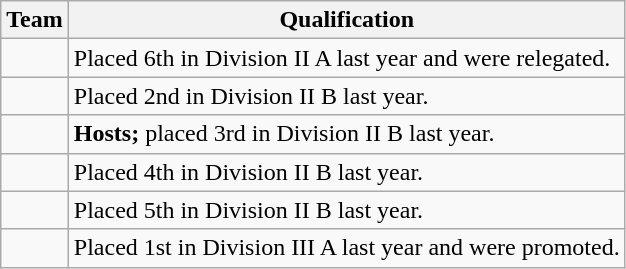<table class="wikitable">
<tr>
<th>Team</th>
<th>Qualification</th>
</tr>
<tr>
<td></td>
<td>Placed 6th in Division II A last year and were relegated.</td>
</tr>
<tr>
<td></td>
<td>Placed 2nd in Division II B last year.</td>
</tr>
<tr>
<td></td>
<td><strong>Hosts;</strong> placed 3rd in Division II B last year.</td>
</tr>
<tr>
<td></td>
<td>Placed 4th in Division II B last year.</td>
</tr>
<tr>
<td></td>
<td>Placed 5th in Division II B last year.</td>
</tr>
<tr>
<td></td>
<td>Placed 1st in Division III A last year and were promoted.</td>
</tr>
</table>
